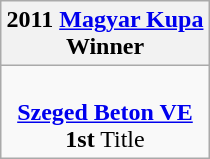<table class=wikitable style="text-align:center; margin:auto">
<tr>
<th>2011 <a href='#'>Magyar Kupa</a><br>Winner</th>
</tr>
<tr>
<td align=center><br><strong><a href='#'>Szeged Beton VE</a></strong><br><strong>1st</strong> Title</td>
</tr>
</table>
